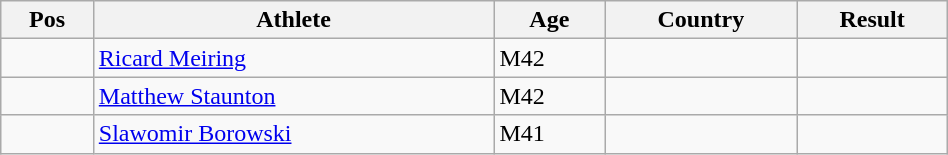<table class="wikitable"  style="text-align:center; width:50%;">
<tr>
<th>Pos</th>
<th>Athlete</th>
<th>Age</th>
<th>Country</th>
<th>Result</th>
</tr>
<tr>
<td align=center></td>
<td align=left><a href='#'>Ricard Meiring</a></td>
<td align=left>M42</td>
<td align=left></td>
<td></td>
</tr>
<tr>
<td align=center></td>
<td align=left><a href='#'>Matthew Staunton</a></td>
<td align=left>M42</td>
<td align=left></td>
<td></td>
</tr>
<tr>
<td align=center></td>
<td align=left><a href='#'>Slawomir Borowski</a></td>
<td align=left>M41</td>
<td align=left></td>
<td></td>
</tr>
</table>
